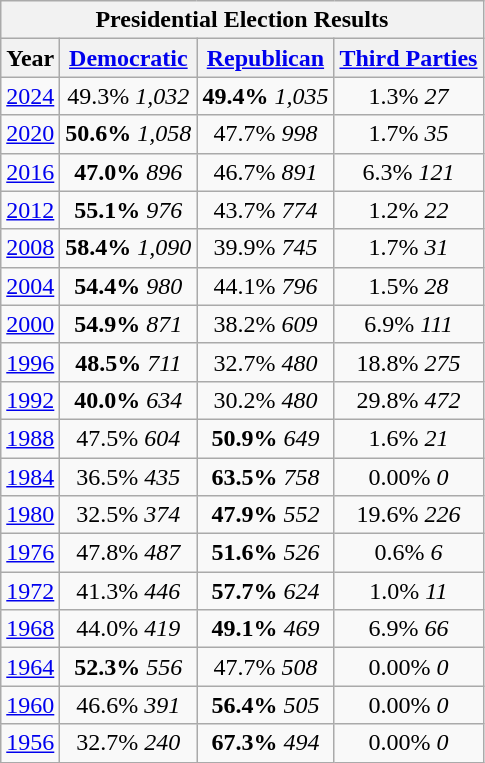<table class="wikitable">
<tr>
<th colspan="4"><strong>Presidential Election Results</strong></th>
</tr>
<tr>
<th><strong>Year</strong></th>
<th><a href='#'>Democratic</a></th>
<th><a href='#'>Republican</a></th>
<th><a href='#'>Third Parties</a></th>
</tr>
<tr>
<td align="center" ><a href='#'>2024</a></td>
<td align="center" >49.3% <em>1,032</em></td>
<td align="center" ><strong>49.4%</strong> <em>1,035</em></td>
<td align="center" >1.3% <em>27</em></td>
</tr>
<tr>
<td align="center" ><a href='#'>2020</a></td>
<td align="center" ><strong>50.6%</strong> <em>1,058</em></td>
<td align="center" >47.7% <em>998</em></td>
<td align="center" >1.7% <em>35</em></td>
</tr>
<tr>
<td align="center" ><a href='#'>2016</a></td>
<td align="center" ><strong>47.0%</strong> <em>896</em></td>
<td align="center" >46.7% <em>891</em></td>
<td align="center" >6.3% <em>121</em></td>
</tr>
<tr>
<td align="center" ><a href='#'>2012</a></td>
<td align="center" ><strong>55.1%</strong> <em>976</em></td>
<td align="center" >43.7% <em>774</em></td>
<td align="center" >1.2% <em>22</em></td>
</tr>
<tr>
<td align="center" ><a href='#'>2008</a></td>
<td align="center" ><strong>58.4%</strong> <em>1,090</em></td>
<td align="center" >39.9% <em>745</em></td>
<td align="center" >1.7% <em>31</em></td>
</tr>
<tr>
<td align="center" ><a href='#'>2004</a></td>
<td align="center" ><strong>54.4%</strong> <em>980</em></td>
<td align="center" >44.1% <em>796</em></td>
<td align="center" >1.5% <em>28</em></td>
</tr>
<tr>
<td align="center" ><a href='#'>2000</a></td>
<td align="center" ><strong>54.9%</strong> <em>871</em></td>
<td align="center" >38.2% <em>609</em></td>
<td align="center" >6.9% <em>111</em></td>
</tr>
<tr>
<td align="center" ><a href='#'>1996</a></td>
<td align="center" ><strong>48.5%</strong> <em>711</em></td>
<td align="center" >32.7% <em>480</em></td>
<td align="center" >18.8% <em>275</em></td>
</tr>
<tr>
<td align="center" ><a href='#'>1992</a></td>
<td align="center" ><strong>40.0%</strong> <em>634</em></td>
<td align="center" >30.2% <em>480</em></td>
<td align="center" >29.8% <em>472</em></td>
</tr>
<tr>
<td align="center" ><a href='#'>1988</a></td>
<td align="center" >47.5% <em>604</em></td>
<td align="center" ><strong>50.9%</strong> <em>649</em></td>
<td align="center" >1.6% <em>21</em></td>
</tr>
<tr>
<td align="center" ><a href='#'>1984</a></td>
<td align="center" >36.5% <em>435</em></td>
<td align="center" ><strong>63.5%</strong> <em>758</em></td>
<td align="center" >0.00% <em>0</em></td>
</tr>
<tr>
<td align="center" ><a href='#'>1980</a></td>
<td align="center" >32.5% <em>374</em></td>
<td align="center" ><strong>47.9%</strong> <em>552</em></td>
<td align="center" >19.6% <em>226</em></td>
</tr>
<tr>
<td align="center" ><a href='#'>1976</a></td>
<td align="center" >47.8% <em>487</em></td>
<td align="center" ><strong>51.6%</strong> <em>526</em></td>
<td align="center" >0.6% <em>6</em></td>
</tr>
<tr>
<td align="center" ><a href='#'>1972</a></td>
<td align="center" >41.3% <em>446</em></td>
<td align="center" ><strong>57.7%</strong> <em>624</em></td>
<td align="center" >1.0% <em>11</em></td>
</tr>
<tr>
<td align="center" ><a href='#'>1968</a></td>
<td align="center" >44.0% <em>419</em></td>
<td align="center" ><strong>49.1%</strong> <em>469</em></td>
<td align="center" >6.9% <em>66</em></td>
</tr>
<tr>
<td align="center" ><a href='#'>1964</a></td>
<td align="center" ><strong>52.3%</strong> <em>556</em></td>
<td align="center" >47.7% <em>508</em></td>
<td align="center" >0.00% <em>0</em></td>
</tr>
<tr>
<td align="center" ><a href='#'>1960</a></td>
<td align="center" >46.6% <em>391</em></td>
<td align="center" ><strong>56.4%</strong> <em>505</em></td>
<td align="center" >0.00% <em>0</em></td>
</tr>
<tr>
<td align="center" ><a href='#'>1956</a></td>
<td align="center" >32.7% <em>240</em></td>
<td align="center" ><strong>67.3%</strong> <em>494</em></td>
<td align="center" >0.00% <em>0</em></td>
</tr>
</table>
